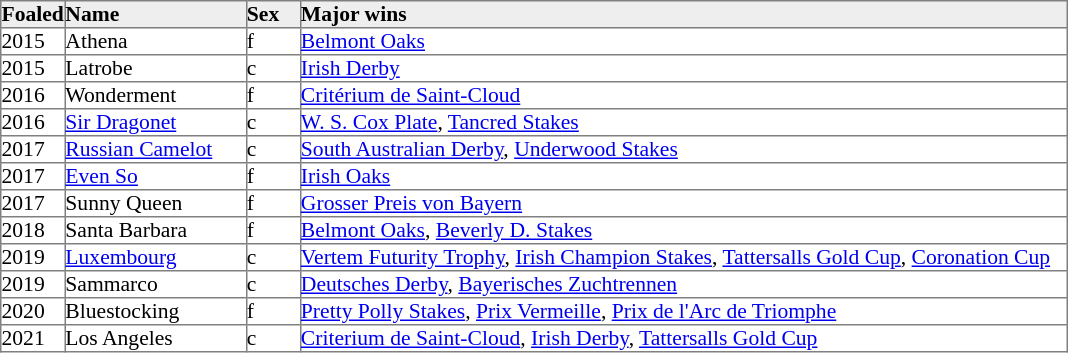<table border="1" cellpadding="0" style="border-collapse: collapse; font-size:90%">
<tr bgcolor="#eeeeee">
<td width="35px"><strong>Foaled</strong></td>
<td width="120px"><strong>Name</strong></td>
<td width="35px"><strong>Sex</strong></td>
<td width="510px"><strong>Major wins</strong></td>
</tr>
<tr>
<td>2015</td>
<td>Athena</td>
<td>f</td>
<td><a href='#'>Belmont Oaks</a></td>
</tr>
<tr>
<td>2015</td>
<td>Latrobe</td>
<td>c</td>
<td><a href='#'>Irish Derby</a></td>
</tr>
<tr>
<td>2016</td>
<td>Wonderment</td>
<td>f</td>
<td><a href='#'>Critérium de Saint-Cloud</a></td>
</tr>
<tr>
<td>2016</td>
<td><a href='#'>Sir Dragonet</a></td>
<td>c</td>
<td><a href='#'>W. S. Cox Plate</a>, <a href='#'>Tancred Stakes</a></td>
</tr>
<tr>
<td>2017</td>
<td><a href='#'>Russian Camelot</a></td>
<td>c</td>
<td><a href='#'>South Australian Derby</a>, <a href='#'>Underwood Stakes</a></td>
</tr>
<tr>
<td>2017</td>
<td><a href='#'>Even So</a></td>
<td>f</td>
<td><a href='#'>Irish Oaks</a></td>
</tr>
<tr>
<td>2017</td>
<td>Sunny Queen</td>
<td>f</td>
<td><a href='#'>Grosser Preis von Bayern</a></td>
</tr>
<tr>
<td>2018</td>
<td>Santa Barbara</td>
<td>f</td>
<td><a href='#'>Belmont Oaks</a>, <a href='#'>Beverly D. Stakes</a></td>
</tr>
<tr>
<td>2019</td>
<td><a href='#'>Luxembourg</a></td>
<td>c</td>
<td><a href='#'>Vertem Futurity Trophy</a>, <a href='#'>Irish Champion Stakes</a>, <a href='#'>Tattersalls Gold Cup</a>, <a href='#'>Coronation Cup</a></td>
</tr>
<tr>
<td>2019</td>
<td>Sammarco</td>
<td>c</td>
<td><a href='#'>Deutsches Derby</a>, <a href='#'>Bayerisches Zuchtrennen</a></td>
</tr>
<tr>
<td>2020</td>
<td>Bluestocking</td>
<td>f</td>
<td><a href='#'>Pretty Polly Stakes</a>, <a href='#'>Prix Vermeille</a>, <a href='#'>Prix de l'Arc de Triomphe</a></td>
</tr>
<tr>
<td>2021</td>
<td>Los Angeles</td>
<td>c</td>
<td><a href='#'>Criterium de Saint-Cloud</a>, <a href='#'>Irish Derby</a>, <a href='#'>Tattersalls Gold Cup</a></td>
</tr>
</table>
